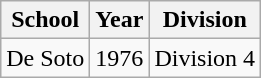<table class="wikitable">
<tr>
<th>School</th>
<th>Year</th>
<th>Division</th>
</tr>
<tr>
<td>De Soto</td>
<td>1976</td>
<td>Division 4</td>
</tr>
</table>
